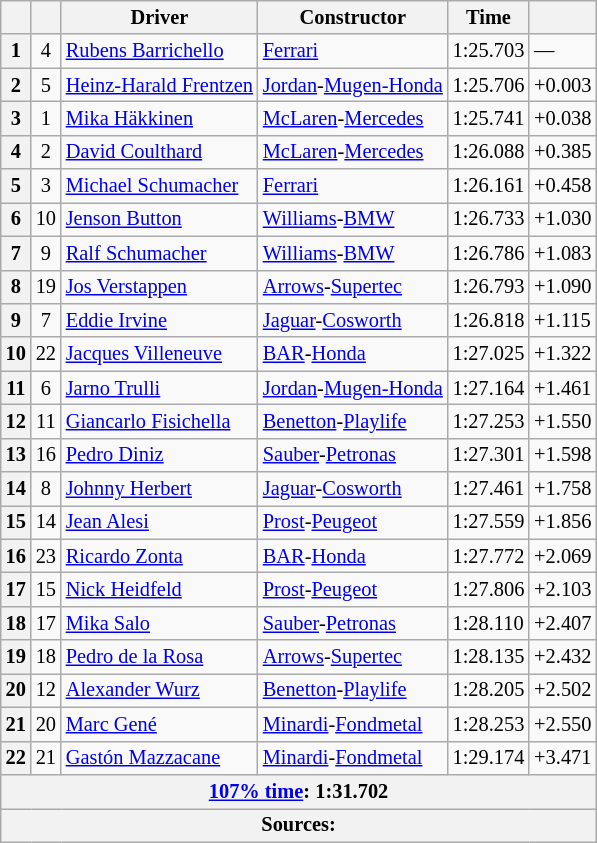<table class="wikitable sortable" style="font-size: 85%;">
<tr>
<th scope="col"></th>
<th scope="col"></th>
<th scope="col">Driver</th>
<th scope="col">Constructor</th>
<th scope="col">Time</th>
<th scope="col"></th>
</tr>
<tr>
<th scope="row">1</th>
<td align="center">4</td>
<td data-sort-value="BAR"> <a href='#'>Rubens Barrichello</a></td>
<td><a href='#'>Ferrari</a></td>
<td>1:25.703</td>
<td>—</td>
</tr>
<tr>
<th scope="row">2</th>
<td align="center">5</td>
<td data-sort-value="FRE"> <a href='#'>Heinz-Harald Frentzen</a></td>
<td><a href='#'>Jordan</a>-<a href='#'>Mugen-Honda</a></td>
<td>1:25.706</td>
<td>+0.003</td>
</tr>
<tr>
<th scope="row">3</th>
<td align="center">1</td>
<td data-sort-value="HAK"> <a href='#'>Mika Häkkinen</a></td>
<td><a href='#'>McLaren</a>-<a href='#'>Mercedes</a></td>
<td>1:25.741</td>
<td>+0.038</td>
</tr>
<tr>
<th scope="row">4</th>
<td align="center">2</td>
<td data-sort-value="COU"> <a href='#'>David Coulthard</a></td>
<td><a href='#'>McLaren</a>-<a href='#'>Mercedes</a></td>
<td>1:26.088</td>
<td>+0.385</td>
</tr>
<tr>
<th scope="row">5</th>
<td align="center">3</td>
<td data-sort-value="SCHM"> <a href='#'>Michael Schumacher</a></td>
<td><a href='#'>Ferrari</a></td>
<td>1:26.161</td>
<td>+0.458</td>
</tr>
<tr>
<th scope="row">6</th>
<td align="center">10</td>
<td data-sort-value="BUT"> <a href='#'>Jenson Button</a></td>
<td><a href='#'>Williams</a>-<a href='#'>BMW</a></td>
<td>1:26.733</td>
<td>+1.030</td>
</tr>
<tr>
<th scope="row">7</th>
<td align="center">9</td>
<td data-sort-value="SCHR"> <a href='#'>Ralf Schumacher</a></td>
<td><a href='#'>Williams</a>-<a href='#'>BMW</a></td>
<td>1:26.786</td>
<td>+1.083</td>
</tr>
<tr>
<th scope="row">8</th>
<td align="center">19</td>
<td data-sort-value="VER"> <a href='#'>Jos Verstappen</a></td>
<td><a href='#'>Arrows</a>-<a href='#'>Supertec</a></td>
<td>1:26.793</td>
<td>+1.090</td>
</tr>
<tr>
<th scope="row">9</th>
<td align="center">7</td>
<td data-sort-value="IRV"> <a href='#'>Eddie Irvine</a></td>
<td><a href='#'>Jaguar</a>-<a href='#'>Cosworth</a></td>
<td>1:26.818</td>
<td>+1.115</td>
</tr>
<tr>
<th scope="row">10</th>
<td align="center">22</td>
<td data-sort-value="VIL"> <a href='#'>Jacques Villeneuve</a></td>
<td><a href='#'>BAR</a>-<a href='#'>Honda</a></td>
<td>1:27.025</td>
<td>+1.322</td>
</tr>
<tr>
<th scope="row">11</th>
<td align="center">6</td>
<td data-sort-value="TRU"> <a href='#'>Jarno Trulli</a></td>
<td><a href='#'>Jordan</a>-<a href='#'>Mugen-Honda</a></td>
<td>1:27.164</td>
<td>+1.461</td>
</tr>
<tr>
<th scope="row">12</th>
<td align="center">11</td>
<td data-sort-value="FIS"> <a href='#'>Giancarlo Fisichella</a></td>
<td><a href='#'>Benetton</a>-<a href='#'>Playlife</a></td>
<td>1:27.253</td>
<td>+1.550</td>
</tr>
<tr>
<th scope="row">13</th>
<td align="center">16</td>
<td data-sort-value="DIN"> <a href='#'>Pedro Diniz</a></td>
<td><a href='#'>Sauber</a>-<a href='#'>Petronas</a></td>
<td>1:27.301</td>
<td>+1.598</td>
</tr>
<tr>
<th scope="row">14</th>
<td align="center">8</td>
<td data-sort-value="HER"> <a href='#'>Johnny Herbert</a></td>
<td><a href='#'>Jaguar</a>-<a href='#'>Cosworth</a></td>
<td>1:27.461</td>
<td>+1.758</td>
</tr>
<tr>
<th scope="row">15</th>
<td align="center">14</td>
<td data-sort-value="ALE"> <a href='#'>Jean Alesi</a></td>
<td><a href='#'>Prost</a>-<a href='#'>Peugeot</a></td>
<td>1:27.559</td>
<td>+1.856</td>
</tr>
<tr>
<th scope="row">16</th>
<td align="center">23</td>
<td data-sort-value="ZON"> <a href='#'>Ricardo Zonta</a></td>
<td><a href='#'>BAR</a>-<a href='#'>Honda</a></td>
<td>1:27.772</td>
<td>+2.069</td>
</tr>
<tr>
<th scope="row">17</th>
<td align="center">15</td>
<td data-sort-value="HEI"> <a href='#'>Nick Heidfeld</a></td>
<td><a href='#'>Prost</a>-<a href='#'>Peugeot</a></td>
<td>1:27.806</td>
<td>+2.103</td>
</tr>
<tr>
<th scope="row">18</th>
<td align="center">17</td>
<td data-sort-value="SAL"> <a href='#'>Mika Salo</a></td>
<td><a href='#'>Sauber</a>-<a href='#'>Petronas</a></td>
<td>1:28.110</td>
<td>+2.407</td>
</tr>
<tr>
<th scope="row">19</th>
<td align="center">18</td>
<td data-sort-value="DEL"> <a href='#'>Pedro de la Rosa</a></td>
<td><a href='#'>Arrows</a>-<a href='#'>Supertec</a></td>
<td>1:28.135</td>
<td>+2.432</td>
</tr>
<tr>
<th scope="row">20</th>
<td align="center">12</td>
<td data-sort-value="WUR"> <a href='#'>Alexander Wurz</a></td>
<td><a href='#'>Benetton</a>-<a href='#'>Playlife</a></td>
<td>1:28.205</td>
<td>+2.502</td>
</tr>
<tr>
<th scope="row">21</th>
<td align="center">20</td>
<td data-sort-value="GEN"> <a href='#'>Marc Gené</a></td>
<td><a href='#'>Minardi</a>-<a href='#'>Fondmetal</a></td>
<td>1:28.253</td>
<td>+2.550</td>
</tr>
<tr>
<th scope="row">22</th>
<td align="center">21</td>
<td data-sort-value="MAZ"> <a href='#'>Gastón Mazzacane</a></td>
<td><a href='#'>Minardi</a>-<a href='#'>Fondmetal</a></td>
<td>1:29.174</td>
<td>+3.471</td>
</tr>
<tr class="sortbottom">
<th colspan="6"><a href='#'>107% time</a>: 1:31.702</th>
</tr>
<tr class="sortbottom">
<th colspan="6">Sources:</th>
</tr>
</table>
